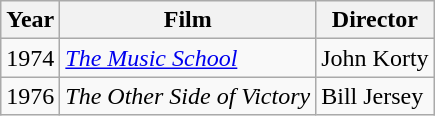<table class="wikitable">
<tr>
<th>Year</th>
<th>Film</th>
<th>Director</th>
</tr>
<tr>
<td>1974</td>
<td><em><a href='#'>The Music School</a></em></td>
<td>John Korty</td>
</tr>
<tr>
<td>1976</td>
<td><em>The Other Side of Victory</em></td>
<td>Bill Jersey</td>
</tr>
</table>
